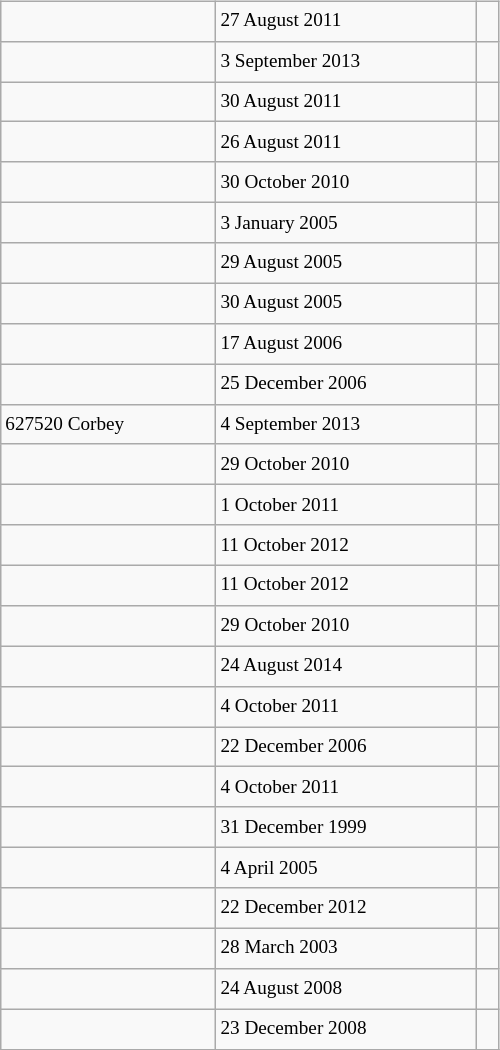<table class="wikitable" style="font-size: 80%; float: left; width: 26em; margin-right: 1em; height: 700px">
<tr>
<td></td>
<td>27 August 2011</td>
<td></td>
</tr>
<tr>
<td></td>
<td>3 September 2013</td>
<td></td>
</tr>
<tr>
<td></td>
<td>30 August 2011</td>
<td></td>
</tr>
<tr>
<td></td>
<td>26 August 2011</td>
<td></td>
</tr>
<tr>
<td></td>
<td>30 October 2010</td>
<td> </td>
</tr>
<tr>
<td></td>
<td>3 January 2005</td>
<td></td>
</tr>
<tr>
<td></td>
<td>29 August 2005</td>
<td> </td>
</tr>
<tr>
<td></td>
<td>30 August 2005</td>
<td> </td>
</tr>
<tr>
<td></td>
<td>17 August 2006</td>
<td> </td>
</tr>
<tr>
<td></td>
<td>25 December 2006</td>
<td></td>
</tr>
<tr>
<td>627520 Corbey</td>
<td>4 September 2013</td>
<td> </td>
</tr>
<tr>
<td></td>
<td>29 October 2010</td>
<td> </td>
</tr>
<tr>
<td></td>
<td>1 October 2011</td>
<td></td>
</tr>
<tr>
<td></td>
<td>11 October 2012</td>
<td></td>
</tr>
<tr>
<td></td>
<td>11 October 2012</td>
<td></td>
</tr>
<tr>
<td></td>
<td>29 October 2010</td>
<td> </td>
</tr>
<tr>
<td></td>
<td>24 August 2014</td>
<td></td>
</tr>
<tr>
<td></td>
<td>4 October 2011</td>
<td></td>
</tr>
<tr>
<td></td>
<td>22 December 2006</td>
<td> </td>
</tr>
<tr>
<td></td>
<td>4 October 2011</td>
<td></td>
</tr>
<tr>
<td></td>
<td>31 December 1999</td>
<td> </td>
</tr>
<tr>
<td></td>
<td>4 April 2005</td>
<td></td>
</tr>
<tr>
<td></td>
<td>22 December 2012</td>
<td> </td>
</tr>
<tr>
<td></td>
<td>28 March 2003</td>
<td></td>
</tr>
<tr>
<td></td>
<td>24 August 2008</td>
<td></td>
</tr>
<tr>
<td></td>
<td>23 December 2008</td>
<td></td>
</tr>
<tr>
</tr>
</table>
